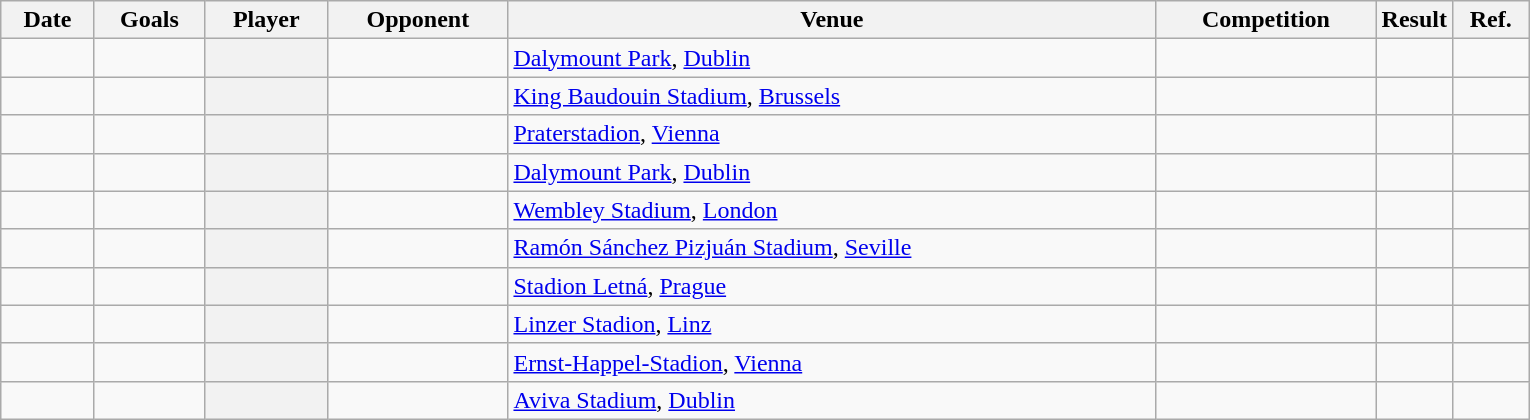<table class="wikitable sortable plainrowheaders">
<tr>
<th scope=col>Date</th>
<th scope=col>Goals</th>
<th scope=col>Player</th>
<th scope=col>Opponent</th>
<th scope=col>Venue</th>
<th scope=col>Competition</th>
<th scope=col class="align:center" width="5%">Result</th>
<th scope=col class="align: center; unsortable" width="5%">Ref.</th>
</tr>
<tr>
<td></td>
<td></td>
<th scope=row></th>
<td></td>
<td><a href='#'>Dalymount Park</a>, <a href='#'>Dublin</a></td>
<td></td>
<td data-sort-value="0301"></td>
<td align=center></td>
</tr>
<tr>
<td></td>
<td></td>
<th scope=row></th>
<td></td>
<td><a href='#'>King Baudouin Stadium</a>, <a href='#'>Brussels</a></td>
<td></td>
<td data-sort-value="0501"></td>
<td align=center></td>
</tr>
<tr>
<td></td>
<td></td>
<th scope=row></th>
<td></td>
<td><a href='#'>Praterstadion</a>, <a href='#'>Vienna</a></td>
<td></td>
<td data-sort-value="0600"></td>
<td align=center></td>
</tr>
<tr>
<td></td>
<td></td>
<th scope=row></th>
<td></td>
<td><a href='#'>Dalymount Park</a>, <a href='#'>Dublin</a></td>
<td></td>
<td data-sort-value="0600"></td>
<td align=center></td>
</tr>
<tr>
<td></td>
<td></td>
<th scope=row></th>
<td></td>
<td><a href='#'>Wembley Stadium</a>, <a href='#'>London</a></td>
<td></td>
<td data-sort-value="0501"></td>
<td align=center></td>
</tr>
<tr>
<td></td>
<td></td>
<th scope=row></th>
<td></td>
<td><a href='#'>Ramón Sánchez Pizjuán Stadium</a>, <a href='#'>Seville</a></td>
<td></td>
<td data-sort-value="0401"></td>
<td align=center></td>
</tr>
<tr>
<td></td>
<td></td>
<th scope=row></th>
<td></td>
<td><a href='#'>Stadion Letná</a>, <a href='#'>Prague</a></td>
<td></td>
<td data-sort-value="0300"></td>
<td align=center></td>
</tr>
<tr>
<td></td>
<td></td>
<th scope=row></th>
<td></td>
<td><a href='#'>Linzer Stadion</a>, <a href='#'>Linz</a></td>
<td></td>
<td data-sort-value="0600"></td>
<td align=center></td>
</tr>
<tr>
<td></td>
<td></td>
<th scope=row></th>
<td></td>
<td><a href='#'>Ernst-Happel-Stadion</a>, <a href='#'>Vienna</a></td>
<td></td>
<td data-sort-value="0301"></td>
<td align=center></td>
</tr>
<tr>
<td></td>
<td></td>
<th scope=row></th>
<td></td>
<td><a href='#'>Aviva Stadium</a>, <a href='#'>Dublin</a></td>
<td></td>
<td data-sort-value="0501"></td>
<td align=center></td>
</tr>
</table>
